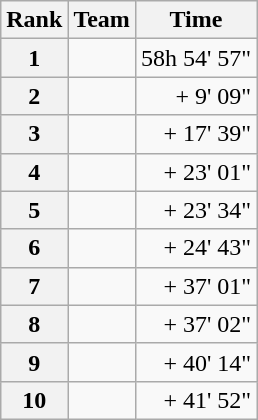<table class="wikitable" style="margin-bottom:0;">
<tr>
<th scope="col">Rank</th>
<th scope="col">Team</th>
<th scope="col">Time</th>
</tr>
<tr>
<th scope="row">1</th>
<td>  </td>
<td align="right">58h 54' 57"</td>
</tr>
<tr>
<th scope="row">2</th>
<td> </td>
<td align="right">+ 9' 09"</td>
</tr>
<tr>
<th scope="row">3</th>
<td> </td>
<td align="right">+ 17' 39"</td>
</tr>
<tr>
<th scope="row">4</th>
<td> </td>
<td align="right">+ 23' 01"</td>
</tr>
<tr>
<th scope="row">5</th>
<td> </td>
<td align="right">+ 23' 34"</td>
</tr>
<tr>
<th scope="row">6</th>
<td> </td>
<td align="right">+ 24' 43"</td>
</tr>
<tr>
<th scope="row">7</th>
<td> </td>
<td align="right">+ 37' 01"</td>
</tr>
<tr>
<th scope="row">8</th>
<td> </td>
<td align="right">+ 37' 02"</td>
</tr>
<tr>
<th scope="row">9</th>
<td> </td>
<td align="right">+ 40' 14"</td>
</tr>
<tr>
<th scope="row">10</th>
<td> </td>
<td align="right">+ 41' 52"</td>
</tr>
</table>
